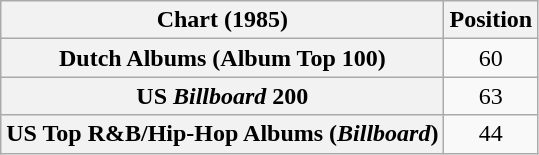<table class="wikitable sortable plainrowheaders" style="text-align:center">
<tr>
<th>Chart (1985)</th>
<th>Position</th>
</tr>
<tr>
<th scope="row">Dutch Albums (Album Top 100)</th>
<td>60</td>
</tr>
<tr>
<th scope="row">US <em>Billboard</em> 200</th>
<td>63</td>
</tr>
<tr>
<th scope="row">US Top R&B/Hip-Hop Albums (<em>Billboard</em>)</th>
<td>44</td>
</tr>
</table>
